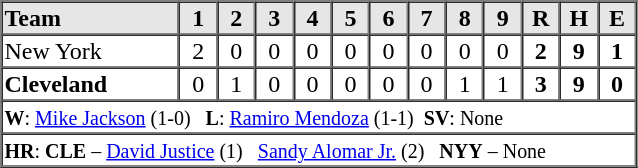<table border=1 cellspacing=0 width=425 style="margin-left:3em;">
<tr style="text-align:center; background-color:#e6e6e6;">
<th align=left width=28%>Team</th>
<th width=6%>1</th>
<th width=6%>2</th>
<th width=6%>3</th>
<th width=6%>4</th>
<th width=6%>5</th>
<th width=6%>6</th>
<th width=6%>7</th>
<th width=6%>8</th>
<th width=6%>9</th>
<th width=6%>R</th>
<th width=6%>H</th>
<th width=6%>E</th>
</tr>
<tr style="text-align:center;">
<td align=left>New York</td>
<td>2</td>
<td>0</td>
<td>0</td>
<td>0</td>
<td>0</td>
<td>0</td>
<td>0</td>
<td>0</td>
<td>0</td>
<td><strong>2</strong></td>
<td><strong>9</strong></td>
<td><strong>1</strong></td>
</tr>
<tr style="text-align:center;">
<td align=left><strong>Cleveland</strong></td>
<td>0</td>
<td>1</td>
<td>0</td>
<td>0</td>
<td>0</td>
<td>0</td>
<td>0</td>
<td>1</td>
<td>1</td>
<td><strong>3</strong></td>
<td><strong>9</strong></td>
<td><strong>0</strong></td>
</tr>
<tr style="text-align:left;">
<td colspan=13><small><strong>W</strong>: <a href='#'>Mike Jackson</a> (1-0)   <strong>L</strong>: <a href='#'>Ramiro Mendoza</a> (1-1)  <strong>SV</strong>: None</small></td>
</tr>
<tr style="text-align:left;">
<td colspan=13><small><strong>HR</strong>: <strong>CLE</strong> – <a href='#'>David Justice</a> (1)   <a href='#'>Sandy Alomar Jr.</a> (2)   <strong>NYY</strong> – None</small></td>
</tr>
</table>
